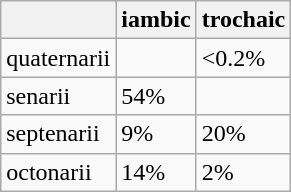<table class = "wikitable floatright">
<tr>
<th></th>
<th>iambic</th>
<th>trochaic</th>
</tr>
<tr>
<td>quaternarii</td>
<td></td>
<td><0.2%</td>
</tr>
<tr>
<td>senarii</td>
<td>54%</td>
<td></td>
</tr>
<tr>
<td>septenarii</td>
<td>9%</td>
<td>20%</td>
</tr>
<tr>
<td>octonarii</td>
<td>14%</td>
<td>2%</td>
</tr>
</table>
